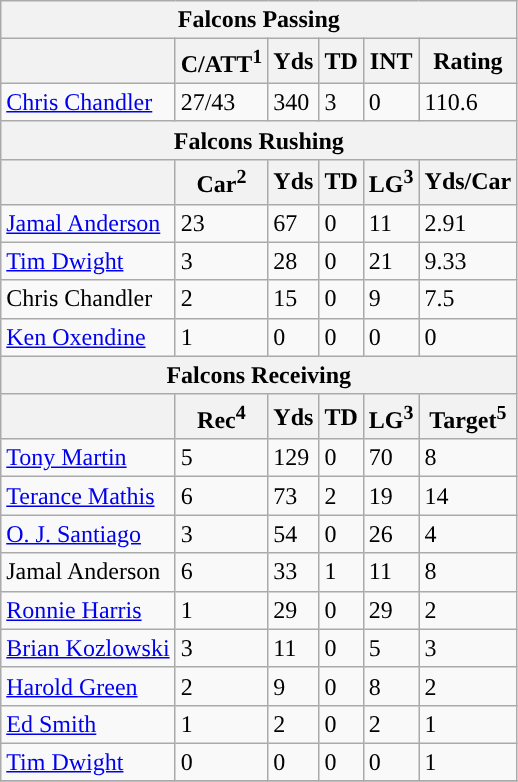<table class="wikitable">
<tr>
<th colspan="6">Falcons Passing</th>
</tr>
<tr>
<th></th>
<th>C/ATT<sup>1</sup></th>
<th>Yds</th>
<th>TD</th>
<th>INT</th>
<th>Rating</th>
</tr>
<tr>
<td><a href='#'>Chris Chandler</a></td>
<td>27/43</td>
<td>340</td>
<td>3</td>
<td>0</td>
<td>110.6</td>
</tr>
<tr>
<th colspan="6">Falcons Rushing</th>
</tr>
<tr>
<th></th>
<th>Car<sup>2</sup></th>
<th>Yds</th>
<th>TD</th>
<th>LG<sup>3</sup></th>
<th>Yds/Car</th>
</tr>
<tr>
<td><a href='#'>Jamal Anderson</a></td>
<td>23</td>
<td>67</td>
<td>0</td>
<td>11</td>
<td>2.91</td>
</tr>
<tr>
<td><a href='#'>Tim Dwight</a></td>
<td>3</td>
<td>28</td>
<td>0</td>
<td>21</td>
<td>9.33</td>
</tr>
<tr>
<td>Chris Chandler</td>
<td>2</td>
<td>15</td>
<td>0</td>
<td>9</td>
<td>7.5</td>
</tr>
<tr>
<td><a href='#'>Ken Oxendine</a></td>
<td>1</td>
<td>0</td>
<td>0</td>
<td>0</td>
<td>0</td>
</tr>
<tr>
<th colspan="6">Falcons Receiving</th>
</tr>
<tr>
<th></th>
<th>Rec<sup>4</sup></th>
<th>Yds</th>
<th>TD</th>
<th>LG<sup>3</sup></th>
<th>Target<sup>5</sup></th>
</tr>
<tr>
<td><a href='#'>Tony Martin</a></td>
<td>5</td>
<td>129</td>
<td>0</td>
<td>70</td>
<td>8</td>
</tr>
<tr>
<td><a href='#'>Terance Mathis</a></td>
<td>6</td>
<td>73</td>
<td>2</td>
<td>19</td>
<td>14</td>
</tr>
<tr>
<td><a href='#'>O. J. Santiago</a></td>
<td>3</td>
<td>54</td>
<td>0</td>
<td>26</td>
<td>4</td>
</tr>
<tr>
<td>Jamal Anderson</td>
<td>6</td>
<td>33</td>
<td>1</td>
<td>11</td>
<td>8</td>
</tr>
<tr>
<td><a href='#'>Ronnie Harris</a></td>
<td>1</td>
<td>29</td>
<td>0</td>
<td>29</td>
<td>2</td>
</tr>
<tr>
<td><a href='#'>Brian Kozlowski</a></td>
<td>3</td>
<td>11</td>
<td>0</td>
<td>5</td>
<td>3</td>
</tr>
<tr>
<td><a href='#'>Harold Green</a></td>
<td>2</td>
<td>9</td>
<td>0</td>
<td>8</td>
<td>2</td>
</tr>
<tr>
<td><a href='#'>Ed Smith</a></td>
<td>1</td>
<td>2</td>
<td>0</td>
<td>2</td>
<td>1</td>
</tr>
<tr>
<td><a href='#'>Tim Dwight</a></td>
<td>0</td>
<td>0</td>
<td>0</td>
<td>0</td>
<td>1</td>
</tr>
<tr>
</tr>
</table>
